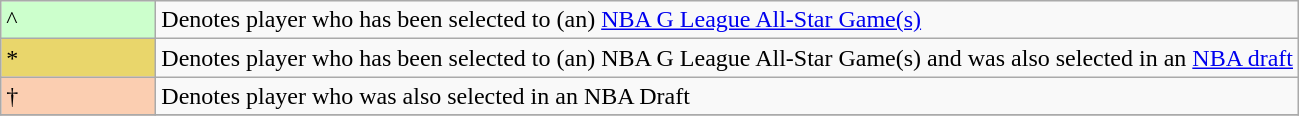<table class="wikitable">
<tr>
<td style="background-color:#CCFFCC; width:6em">^</td>
<td>Denotes player who has been selected to (an) <a href='#'>NBA G League All-Star Game(s)</a></td>
</tr>
<tr>
<td style="background-color:#E9D66B; width=6em">*</td>
<td>Denotes player who has been selected to (an) NBA G League All-Star Game(s) and was also selected in an <a href='#'>NBA draft</a></td>
</tr>
<tr>
<td style="background-color:#FBCEB1; width:6em">†</td>
<td>Denotes player who was also selected in an NBA Draft</td>
</tr>
<tr>
</tr>
</table>
